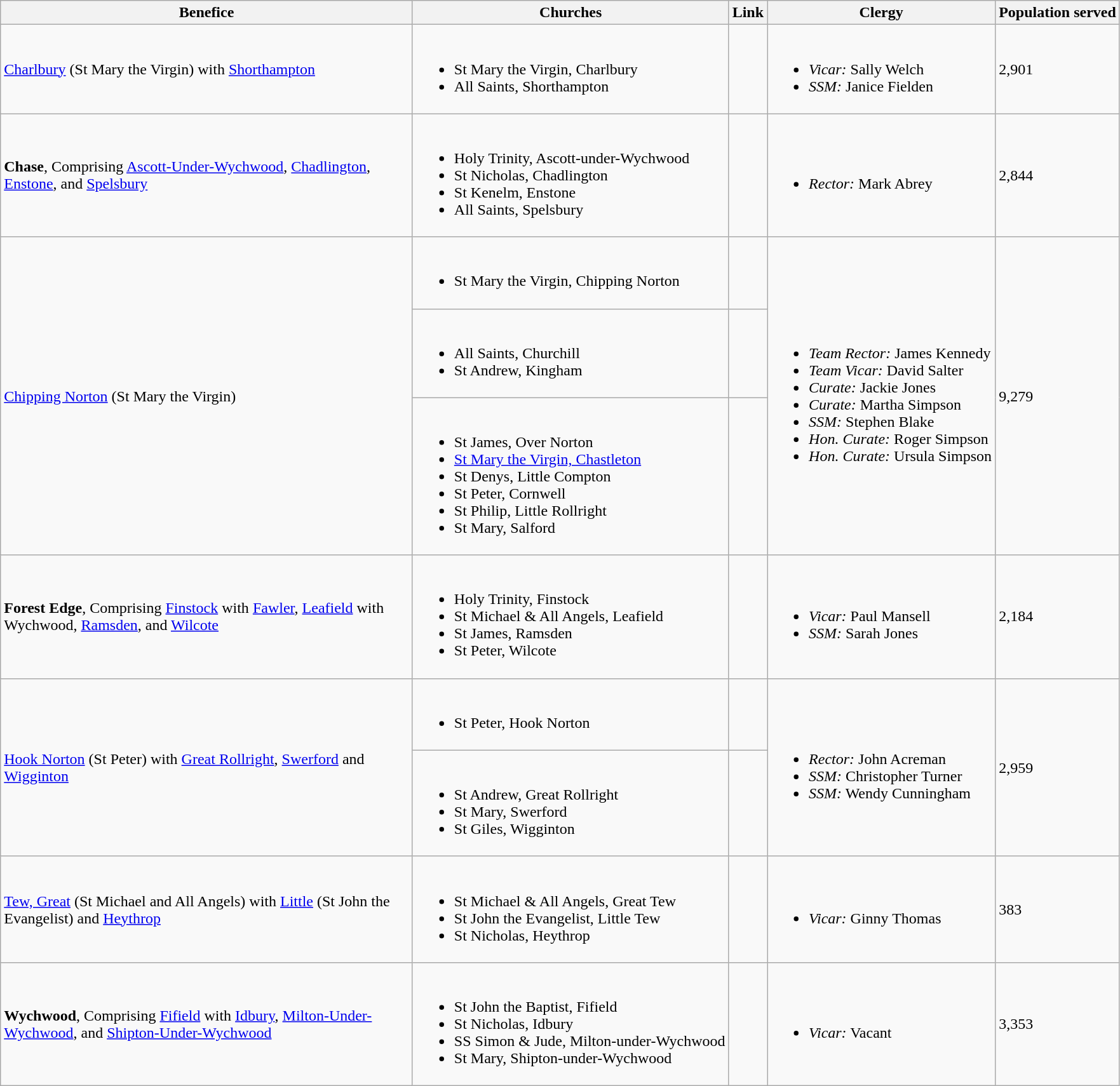<table class="wikitable">
<tr>
<th width="425">Benefice</th>
<th>Churches</th>
<th>Link</th>
<th>Clergy</th>
<th>Population served</th>
</tr>
<tr>
<td><a href='#'>Charlbury</a> (St Mary the Virgin) with <a href='#'>Shorthampton</a></td>
<td><br><ul><li>St Mary the Virgin, Charlbury</li><li>All Saints, Shorthampton</li></ul></td>
<td></td>
<td><br><ul><li><em>Vicar:</em> Sally Welch</li><li><em>SSM:</em> Janice Fielden</li></ul></td>
<td>2,901</td>
</tr>
<tr>
<td><strong>Chase</strong>, Comprising <a href='#'>Ascott-Under-Wychwood</a>, <a href='#'>Chadlington</a>, <a href='#'>Enstone</a>, and <a href='#'>Spelsbury</a></td>
<td><br><ul><li>Holy Trinity, Ascott-under-Wychwood</li><li>St Nicholas, Chadlington</li><li>St Kenelm, Enstone</li><li>All Saints, Spelsbury</li></ul></td>
<td></td>
<td><br><ul><li><em>Rector:</em> Mark Abrey</li></ul></td>
<td>2,844</td>
</tr>
<tr>
<td rowspan="3"><a href='#'>Chipping Norton</a> (St Mary the Virgin)</td>
<td><br><ul><li>St Mary the Virgin, Chipping Norton</li></ul></td>
<td></td>
<td rowspan="3"><br><ul><li><em>Team Rector:</em> James Kennedy</li><li><em>Team Vicar:</em> David Salter</li><li><em>Curate:</em> Jackie Jones</li><li><em>Curate:</em> Martha Simpson</li><li><em>SSM:</em> Stephen Blake</li><li><em>Hon. Curate:</em> Roger Simpson</li><li><em>Hon. Curate:</em> Ursula Simpson</li></ul></td>
<td rowspan="3">9,279</td>
</tr>
<tr>
<td><br><ul><li>All Saints, Churchill</li><li>St Andrew, Kingham</li></ul></td>
<td></td>
</tr>
<tr>
<td><br><ul><li>St James, Over Norton</li><li><a href='#'>St Mary the Virgin, Chastleton</a></li><li>St Denys, Little Compton</li><li>St Peter, Cornwell</li><li>St Philip, Little Rollright</li><li>St Mary, Salford</li></ul></td>
<td></td>
</tr>
<tr>
<td><strong>Forest Edge</strong>, Comprising <a href='#'>Finstock</a> with <a href='#'>Fawler</a>, <a href='#'>Leafield</a> with Wychwood, <a href='#'>Ramsden</a>, and <a href='#'>Wilcote</a></td>
<td><br><ul><li>Holy Trinity, Finstock</li><li>St Michael & All Angels, Leafield</li><li>St James, Ramsden</li><li>St Peter, Wilcote</li></ul></td>
<td></td>
<td><br><ul><li><em>Vicar:</em> Paul Mansell</li><li><em>SSM:</em> Sarah Jones</li></ul></td>
<td>2,184</td>
</tr>
<tr>
<td rowspan="2"><a href='#'>Hook Norton</a> (St Peter) with <a href='#'>Great Rollright</a>, <a href='#'>Swerford</a> and <a href='#'>Wigginton</a></td>
<td><br><ul><li>St Peter, Hook Norton</li></ul></td>
<td></td>
<td rowspan="2"><br><ul><li><em>Rector:</em> John Acreman</li><li><em>SSM:</em> Christopher Turner</li><li><em>SSM:</em> Wendy Cunningham</li></ul></td>
<td rowspan="2">2,959</td>
</tr>
<tr>
<td><br><ul><li>St Andrew, Great Rollright</li><li>St Mary, Swerford</li><li>St Giles, Wigginton</li></ul></td>
<td></td>
</tr>
<tr>
<td><a href='#'>Tew, Great</a> (St Michael and All Angels) with <a href='#'>Little</a> (St John the Evangelist) and <a href='#'>Heythrop</a></td>
<td><br><ul><li>St Michael & All Angels, Great Tew</li><li>St John the Evangelist, Little Tew</li><li>St Nicholas, Heythrop</li></ul></td>
<td></td>
<td><br><ul><li><em>Vicar:</em> Ginny Thomas</li></ul></td>
<td>383</td>
</tr>
<tr>
<td><strong>Wychwood</strong>, Comprising <a href='#'>Fifield</a> with <a href='#'>Idbury</a>, <a href='#'>Milton-Under-Wychwood</a>, and <a href='#'>Shipton-Under-Wychwood</a></td>
<td><br><ul><li>St John the Baptist, Fifield</li><li>St Nicholas, Idbury</li><li>SS Simon & Jude, Milton-under-Wychwood</li><li>St Mary, Shipton-under-Wychwood</li></ul></td>
<td></td>
<td><br><ul><li><em>Vicar:</em> Vacant</li></ul></td>
<td>3,353</td>
</tr>
</table>
